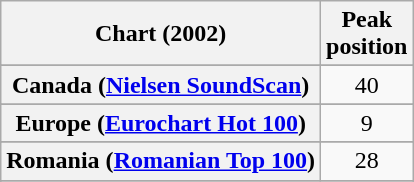<table class="wikitable sortable plainrowheaders" style="text-align:center">
<tr>
<th scope="col">Chart (2002)</th>
<th scope="col">Peak<br>position</th>
</tr>
<tr>
</tr>
<tr>
</tr>
<tr>
</tr>
<tr>
</tr>
<tr>
<th scope="row">Canada (<a href='#'>Nielsen SoundScan</a>)</th>
<td>40</td>
</tr>
<tr>
</tr>
<tr>
<th scope="row">Europe (<a href='#'>Eurochart Hot 100</a>)</th>
<td>9</td>
</tr>
<tr>
</tr>
<tr>
</tr>
<tr>
</tr>
<tr>
</tr>
<tr>
</tr>
<tr>
</tr>
<tr>
</tr>
<tr>
<th scope="row">Romania (<a href='#'>Romanian Top 100</a>)</th>
<td>28</td>
</tr>
<tr>
</tr>
<tr>
</tr>
<tr>
</tr>
<tr>
</tr>
<tr>
</tr>
</table>
